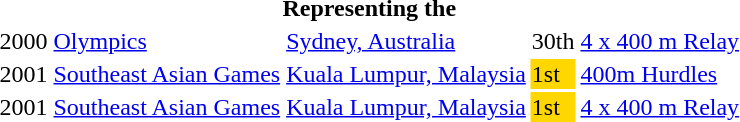<table>
<tr>
<th colspan="5">Representing the </th>
</tr>
<tr>
<td>2000</td>
<td><a href='#'>Olympics</a></td>
<td><a href='#'>Sydney, Australia</a></td>
<td>30th</td>
<td><a href='#'>4 x 400 m Relay</a></td>
</tr>
<tr>
<td>2001</td>
<td><a href='#'>Southeast Asian Games</a></td>
<td><a href='#'>Kuala Lumpur, Malaysia</a></td>
<td bgcolor="gold">1st</td>
<td><a href='#'>400m Hurdles</a></td>
</tr>
<tr>
<td>2001</td>
<td><a href='#'>Southeast Asian Games</a></td>
<td><a href='#'>Kuala Lumpur, Malaysia</a></td>
<td bgcolor="gold">1st</td>
<td><a href='#'>4 x 400 m Relay</a></td>
</tr>
</table>
